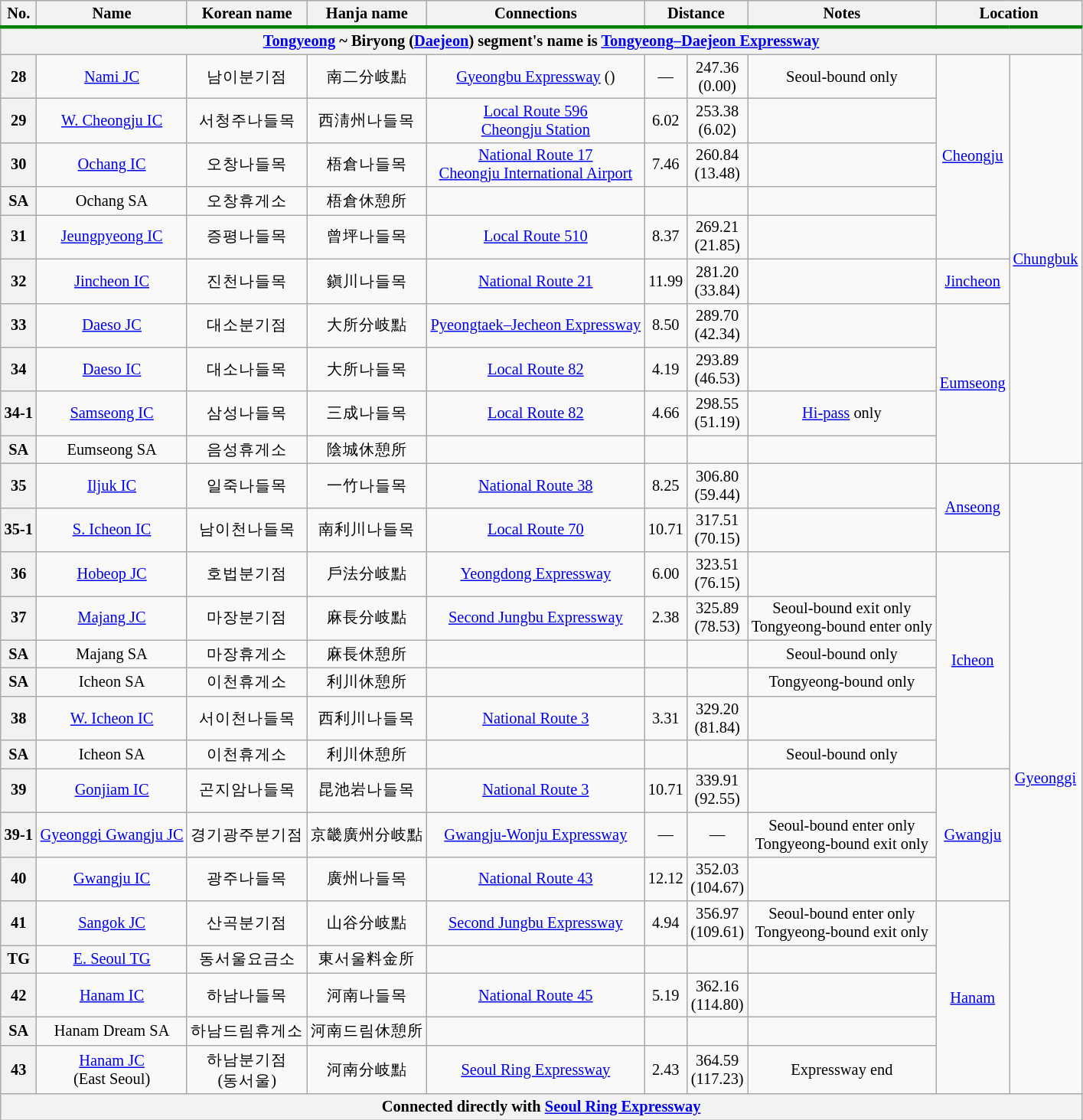<table class="wikitable" style="font-size: 85%; text-align: center;">
<tr style="border-bottom:solid 0.25em green;">
<th>No.</th>
<th>Name</th>
<th>Korean name</th>
<th>Hanja name</th>
<th>Connections</th>
<th colspan="2">Distance</th>
<th>Notes</th>
<th colspan="2">Location</th>
</tr>
<tr>
<th colspan="10"><a href='#'>Tongyeong</a> ~ Biryong (<a href='#'>Daejeon</a>) segment's name is  <a href='#'>Tongyeong–Daejeon Expressway</a></th>
</tr>
<tr>
<th>28</th>
<td><a href='#'>Nami JC</a></td>
<td>남이분기점</td>
<td>南二分岐點</td>
<td> <a href='#'>Gyeongbu Expressway</a> ()</td>
<td>—</td>
<td>247.36<br>(0.00)</td>
<td>Seoul-bound only</td>
<td rowspan=5><a href='#'>Cheongju</a></td>
<td rowspan=10><a href='#'>Chungbuk</a></td>
</tr>
<tr>
<th>29</th>
<td><a href='#'>W. Cheongju IC</a></td>
<td>서청주나들목</td>
<td>西淸州나들목</td>
<td><a href='#'>Local Route 596</a><br><a href='#'>Cheongju Station</a></td>
<td>6.02</td>
<td>253.38<br>(6.02)</td>
<td></td>
</tr>
<tr>
<th>30</th>
<td><a href='#'>Ochang IC</a></td>
<td>오창나들목</td>
<td>梧倉나들목</td>
<td> <a href='#'>National Route 17</a><br><a href='#'>Cheongju International Airport</a></td>
<td>7.46</td>
<td>260.84<br>(13.48)</td>
<td></td>
</tr>
<tr>
<th>SA</th>
<td>Ochang SA</td>
<td>오창휴게소</td>
<td>梧倉休憩所</td>
<td></td>
<td></td>
<td></td>
<td></td>
</tr>
<tr>
<th>31</th>
<td><a href='#'>Jeungpyeong IC</a></td>
<td>증평나들목</td>
<td>曾坪나들목</td>
<td><a href='#'>Local Route 510</a></td>
<td>8.37</td>
<td>269.21<br>(21.85)</td>
<td></td>
</tr>
<tr>
<th>32</th>
<td><a href='#'>Jincheon IC</a></td>
<td>진천나들목</td>
<td>鎭川나들목</td>
<td> <a href='#'>National Route 21</a></td>
<td>11.99</td>
<td>281.20<br>(33.84)</td>
<td></td>
<td><a href='#'>Jincheon</a></td>
</tr>
<tr>
<th>33</th>
<td><a href='#'>Daeso JC</a></td>
<td>대소분기점</td>
<td>大所分岐點</td>
<td> <a href='#'>Pyeongtaek–Jecheon Expressway</a></td>
<td>8.50</td>
<td>289.70<br>(42.34)</td>
<td></td>
<td rowspan=4><a href='#'>Eumseong</a></td>
</tr>
<tr>
<th>34</th>
<td><a href='#'>Daeso IC</a></td>
<td>대소나들목</td>
<td>大所나들목</td>
<td><a href='#'>Local Route 82</a></td>
<td>4.19</td>
<td>293.89<br>(46.53)</td>
<td></td>
</tr>
<tr>
<th>34-1</th>
<td><a href='#'>Samseong IC</a></td>
<td>삼성나들목</td>
<td>三成나들목</td>
<td><a href='#'>Local Route 82</a></td>
<td>4.66</td>
<td>298.55<br>(51.19)</td>
<td><a href='#'>Hi-pass</a> only</td>
</tr>
<tr>
<th>SA</th>
<td>Eumseong SA</td>
<td>음성휴게소</td>
<td>陰城休憩所</td>
<td></td>
<td></td>
<td></td>
<td></td>
</tr>
<tr>
<th>35</th>
<td><a href='#'>Iljuk IC</a></td>
<td>일죽나들목</td>
<td>一竹나들목</td>
<td> <a href='#'>National Route 38</a></td>
<td>8.25</td>
<td>306.80<br>(59.44)</td>
<td></td>
<td rowspan=2><a href='#'>Anseong</a></td>
<td rowspan=16><a href='#'>Gyeonggi</a></td>
</tr>
<tr>
<th>35-1</th>
<td><a href='#'>S. Icheon IC</a></td>
<td>남이천나들목</td>
<td>南利川나들목</td>
<td><a href='#'>Local Route 70</a></td>
<td>10.71</td>
<td>317.51<br>(70.15)</td>
<td></td>
</tr>
<tr>
<th>36</th>
<td><a href='#'>Hobeop JC</a></td>
<td>호법분기점</td>
<td>戶法分岐點</td>
<td> <a href='#'>Yeongdong Expressway</a></td>
<td>6.00</td>
<td>323.51<br>(76.15)</td>
<td></td>
<td rowspan=6><a href='#'>Icheon</a></td>
</tr>
<tr>
<th>37</th>
<td><a href='#'>Majang JC</a></td>
<td>마장분기점</td>
<td>麻長分岐點</td>
<td> <a href='#'>Second Jungbu Expressway</a></td>
<td>2.38</td>
<td>325.89<br>(78.53)</td>
<td>Seoul-bound exit only<br>Tongyeong-bound enter only</td>
</tr>
<tr>
<th>SA</th>
<td>Majang SA</td>
<td>마장휴게소</td>
<td>麻長休憩所</td>
<td></td>
<td></td>
<td></td>
<td>Seoul-bound only</td>
</tr>
<tr>
<th>SA</th>
<td>Icheon SA</td>
<td>이천휴게소</td>
<td>利川休憩所</td>
<td></td>
<td></td>
<td></td>
<td>Tongyeong-bound only</td>
</tr>
<tr>
<th>38</th>
<td><a href='#'>W. Icheon IC</a></td>
<td>서이천나들목</td>
<td>西利川나들목</td>
<td> <a href='#'>National Route 3</a></td>
<td>3.31</td>
<td>329.20<br>(81.84)</td>
<td></td>
</tr>
<tr>
<th>SA</th>
<td>Icheon SA</td>
<td>이천휴게소</td>
<td>利川休憩所</td>
<td></td>
<td></td>
<td></td>
<td>Seoul-bound only</td>
</tr>
<tr>
<th>39</th>
<td><a href='#'>Gonjiam IC</a></td>
<td>곤지암나들목</td>
<td>昆池岩나들목</td>
<td> <a href='#'>National Route 3</a></td>
<td>10.71</td>
<td>339.91<br>(92.55)</td>
<td></td>
<td rowspan=3><a href='#'>Gwangju</a></td>
</tr>
<tr>
<th>39-1</th>
<td><a href='#'>Gyeonggi Gwangju JC</a></td>
<td>경기광주분기점</td>
<td>京畿廣州分岐點</td>
<td> <a href='#'>Gwangju-Wonju Expressway</a></td>
<td>—</td>
<td>—</td>
<td>Seoul-bound enter only<br>Tongyeong-bound exit only</td>
</tr>
<tr>
<th>40</th>
<td><a href='#'>Gwangju IC</a></td>
<td>광주나들목</td>
<td>廣州나들목</td>
<td> <a href='#'>National Route 43</a></td>
<td>12.12</td>
<td>352.03<br>(104.67)</td>
<td></td>
</tr>
<tr>
<th>41</th>
<td><a href='#'>Sangok JC</a></td>
<td>산곡분기점</td>
<td>山谷分岐點</td>
<td> <a href='#'>Second Jungbu Expressway</a></td>
<td>4.94</td>
<td>356.97<br>(109.61)</td>
<td>Seoul-bound enter only<br>Tongyeong-bound exit only</td>
<td rowspan=5><a href='#'>Hanam</a></td>
</tr>
<tr>
<th>TG</th>
<td><a href='#'>E. Seoul TG</a></td>
<td>동서울요금소</td>
<td>東서울料金所</td>
<td></td>
<td></td>
<td></td>
<td></td>
</tr>
<tr>
<th>42</th>
<td><a href='#'>Hanam IC</a></td>
<td>하남나들목</td>
<td>河南나들목</td>
<td> <a href='#'>National Route 45</a></td>
<td>5.19</td>
<td>362.16<br>(114.80)</td>
<td></td>
</tr>
<tr>
<th>SA</th>
<td>Hanam Dream SA</td>
<td>하남드림휴게소</td>
<td>河南드림休憩所</td>
<td></td>
<td></td>
<td></td>
<td></td>
</tr>
<tr>
<th>43</th>
<td><a href='#'>Hanam JC</a><br>(East Seoul)</td>
<td>하남분기점<br>(동서울)</td>
<td>河南分岐點</td>
<td> <a href='#'>Seoul Ring Expressway</a></td>
<td>2.43</td>
<td>364.59<br>(117.23)</td>
<td>Expressway end</td>
</tr>
<tr>
<th colspan="10">Connected directly with  <a href='#'>Seoul Ring Expressway</a></th>
</tr>
</table>
